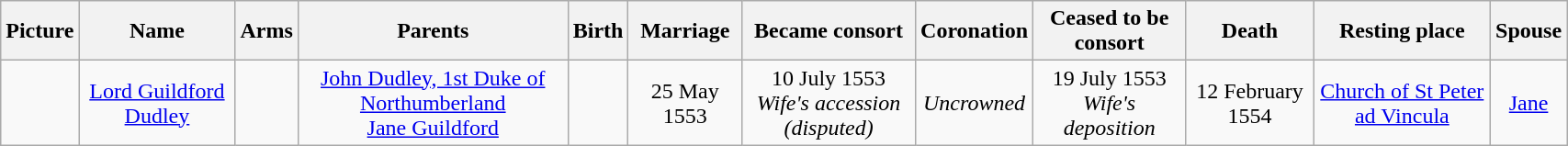<table width=90% class="wikitable" style="text-align:center;">
<tr>
<th>Picture</th>
<th>Name</th>
<th>Arms</th>
<th>Parents</th>
<th>Birth</th>
<th>Marriage</th>
<th>Became consort</th>
<th>Coronation</th>
<th>Ceased to be consort</th>
<th>Death</th>
<th>Resting place</th>
<th>Spouse</th>
</tr>
<tr>
<td></td>
<td><a href='#'>Lord Guildford Dudley</a></td>
<td></td>
<td><a href='#'>John Dudley, 1st Duke of Northumberland</a> <br> <a href='#'>Jane Guildford</a></td>
<td></td>
<td>25 May 1553</td>
<td>10 July 1553<br><em>Wife's accession (disputed)</em></td>
<td><em>Uncrowned</em></td>
<td>19 July 1553<br><em>Wife's deposition</em></td>
<td>12 February 1554</td>
<td><a href='#'>Church of St Peter ad Vincula</a></td>
<td><a href='#'>Jane</a></td>
</tr>
</table>
